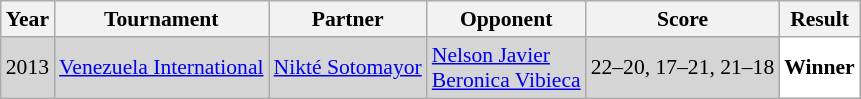<table class="sortable wikitable" style="font-size: 90%;">
<tr>
<th>Year</th>
<th>Tournament</th>
<th>Partner</th>
<th>Opponent</th>
<th>Score</th>
<th>Result</th>
</tr>
<tr style="background:#D5D5D5">
<td align="center">2013</td>
<td align="left"><a href='#'>Venezuela International</a></td>
<td align="left"> <a href='#'>Nikté Sotomayor</a></td>
<td align="left"> <a href='#'>Nelson Javier</a> <br>  <a href='#'>Beronica Vibieca</a></td>
<td align="left">22–20, 17–21, 21–18</td>
<td style="text-align:left; background:white"> <strong>Winner</strong></td>
</tr>
</table>
